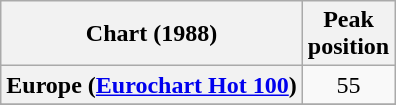<table class="wikitable sortable plainrowheaders" style="text-align:center">
<tr>
<th>Chart (1988)</th>
<th>Peak<br>position</th>
</tr>
<tr>
<th scope="row">Europe (<a href='#'>Eurochart Hot 100</a>)</th>
<td>55</td>
</tr>
<tr>
</tr>
<tr>
</tr>
<tr>
</tr>
</table>
